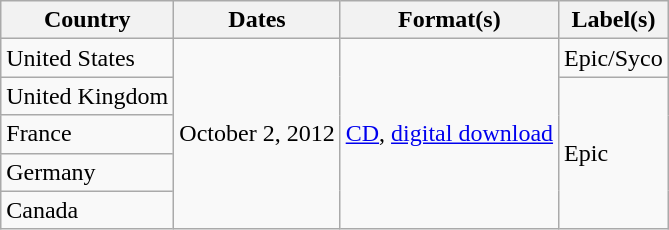<table class="wikitable plainrowheaders">
<tr>
<th scope="col">Country</th>
<th scope="col">Dates</th>
<th scope="col">Format(s)</th>
<th scope="col">Label(s)</th>
</tr>
<tr>
<td>United States</td>
<td rowspan="5">October 2, 2012</td>
<td rowspan="5"><a href='#'>CD</a>, <a href='#'>digital download</a></td>
<td>Epic/Syco</td>
</tr>
<tr>
<td>United Kingdom</td>
<td rowspan="4">Epic</td>
</tr>
<tr>
<td>France</td>
</tr>
<tr>
<td>Germany</td>
</tr>
<tr>
<td>Canada</td>
</tr>
</table>
